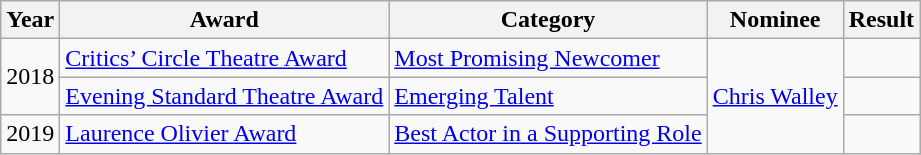<table class="wikitable sortable">
<tr>
<th>Year</th>
<th>Award</th>
<th>Category</th>
<th>Nominee</th>
<th>Result</th>
</tr>
<tr>
<td rowspan="2">2018</td>
<td><a href='#'>Critics’ Circle Theatre Award</a></td>
<td><a href='#'>Most Promising Newcomer</a></td>
<td rowspan="3"><a href='#'>Chris Walley</a></td>
<td></td>
</tr>
<tr>
<td><a href='#'>Evening Standard Theatre Award</a></td>
<td><a href='#'>Emerging Talent</a></td>
<td></td>
</tr>
<tr>
<td>2019</td>
<td><a href='#'>Laurence Olivier Award</a></td>
<td><a href='#'>Best Actor in a Supporting Role</a></td>
<td></td>
</tr>
</table>
